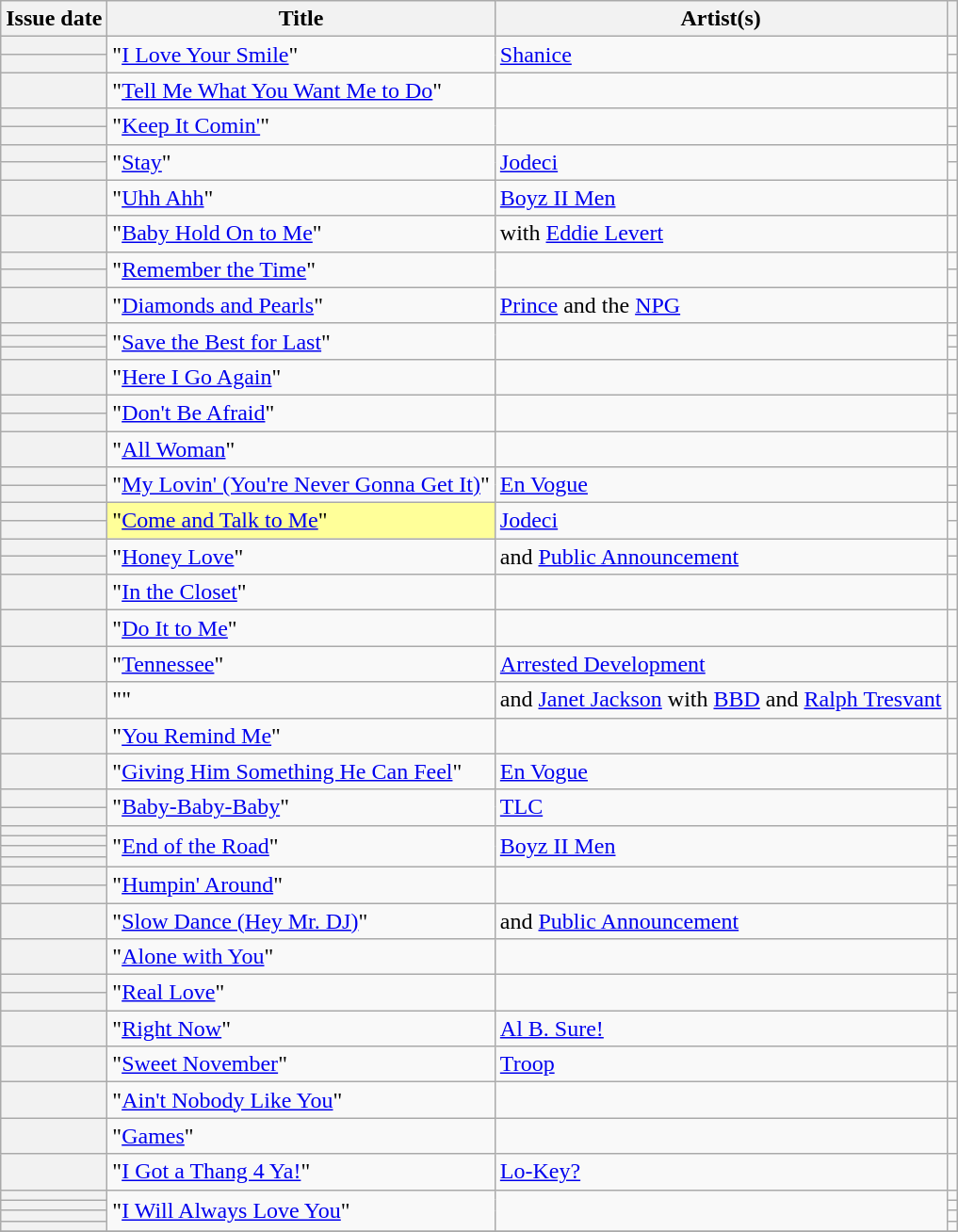<table class="wikitable sortable plainrowheaders">
<tr>
<th scope="col">Issue date</th>
<th scope="col">Title</th>
<th scope="col">Artist(s)</th>
<th scope="col" class="unsortable"></th>
</tr>
<tr>
<th scope=row></th>
<td rowspan="2">"<a href='#'>I Love Your Smile</a>"</td>
<td rowspan="2"><a href='#'>Shanice</a></td>
<td align=center></td>
</tr>
<tr>
<th scope=row></th>
<td align=center></td>
</tr>
<tr>
<th scope=row></th>
<td>"<a href='#'>Tell Me What You Want Me to Do</a>"</td>
<td></td>
<td align=center></td>
</tr>
<tr>
<th scope=row></th>
<td rowspan="2">"<a href='#'>Keep It Comin'</a>"</td>
<td rowspan="2"></td>
<td align=center></td>
</tr>
<tr>
<th scope=row></th>
<td align=center></td>
</tr>
<tr>
<th scope=row></th>
<td rowspan="2">"<a href='#'>Stay</a>"</td>
<td rowspan="2"><a href='#'>Jodeci</a></td>
<td align=center></td>
</tr>
<tr>
<th scope=row></th>
<td align=center></td>
</tr>
<tr>
<th scope=row></th>
<td>"<a href='#'>Uhh Ahh</a>"</td>
<td><a href='#'>Boyz II Men</a></td>
<td align=center></td>
</tr>
<tr>
<th scope=row></th>
<td>"<a href='#'>Baby Hold On to Me</a>"</td>
<td> with <a href='#'>Eddie Levert</a></td>
<td align=center></td>
</tr>
<tr>
<th scope=row></th>
<td rowspan="2">"<a href='#'>Remember the Time</a>"</td>
<td rowspan="2"></td>
<td align=center></td>
</tr>
<tr>
<th scope=row></th>
<td align=center></td>
</tr>
<tr>
<th scope=row></th>
<td>"<a href='#'>Diamonds and Pearls</a>"</td>
<td><a href='#'>Prince</a> and the <a href='#'>NPG</a></td>
<td align=center></td>
</tr>
<tr>
<th scope=row></th>
<td rowspan="3">"<a href='#'>Save the Best for Last</a>"</td>
<td rowspan="3"></td>
<td align=center></td>
</tr>
<tr>
<th scope=row></th>
<td align=center></td>
</tr>
<tr>
<th scope=row></th>
<td align=center></td>
</tr>
<tr>
<th scope=row></th>
<td>"<a href='#'>Here I Go Again</a>"</td>
<td></td>
<td align=center></td>
</tr>
<tr>
<th scope=row></th>
<td rowspan="2">"<a href='#'>Don't Be Afraid</a>"</td>
<td rowspan="2"></td>
<td align=center></td>
</tr>
<tr>
<th scope=row></th>
<td align=center></td>
</tr>
<tr>
<th scope=row></th>
<td>"<a href='#'>All Woman</a>"</td>
<td></td>
<td align=center></td>
</tr>
<tr>
<th scope=row></th>
<td rowspan="2">"<a href='#'>My Lovin' (You're Never Gonna Get It)</a>"</td>
<td rowspan="2"><a href='#'>En Vogue</a></td>
<td align=center></td>
</tr>
<tr>
<th scope=row></th>
<td align=center></td>
</tr>
<tr>
<th scope=row></th>
<td bgcolor=#FFFF99 rowspan="2">"<a href='#'>Come and Talk to Me</a>" </td>
<td rowspan="2"><a href='#'>Jodeci</a></td>
<td align=center></td>
</tr>
<tr>
<th scope=row></th>
<td align=center></td>
</tr>
<tr>
<th scope=row></th>
<td rowspan="2">"<a href='#'>Honey Love</a>"</td>
<td rowspan="2"> and <a href='#'>Public Announcement</a></td>
<td align=center></td>
</tr>
<tr>
<th scope=row></th>
<td align=center></td>
</tr>
<tr>
<th scope=row></th>
<td>"<a href='#'>In the Closet</a>"</td>
<td></td>
<td align=center></td>
</tr>
<tr>
<th scope=row></th>
<td>"<a href='#'>Do It to Me</a>"</td>
<td></td>
<td align=center></td>
</tr>
<tr>
<th scope=row></th>
<td>"<a href='#'>Tennessee</a>"</td>
<td><a href='#'>Arrested Development</a></td>
<td align=center></td>
</tr>
<tr>
<th scope=row></th>
<td>""</td>
<td> and <a href='#'>Janet Jackson</a> with <a href='#'>BBD</a> and <a href='#'>Ralph Tresvant</a></td>
<td align=center></td>
</tr>
<tr>
<th scope=row></th>
<td>"<a href='#'>You Remind Me</a>"</td>
<td></td>
<td align=center></td>
</tr>
<tr>
<th scope=row></th>
<td>"<a href='#'>Giving Him Something He Can Feel</a>"</td>
<td><a href='#'>En Vogue</a></td>
<td align=center></td>
</tr>
<tr>
<th scope=row></th>
<td rowspan="2">"<a href='#'>Baby-Baby-Baby</a>"</td>
<td rowspan="2"><a href='#'>TLC</a></td>
<td align=center></td>
</tr>
<tr>
<th scope=row></th>
<td align=center></td>
</tr>
<tr>
<th scope=row></th>
<td rowspan="4">"<a href='#'>End of the Road</a>"</td>
<td rowspan="4"><a href='#'>Boyz II Men</a></td>
<td align=center></td>
</tr>
<tr>
<th scope=row></th>
<td align=center></td>
</tr>
<tr>
<th scope=row></th>
<td align=center></td>
</tr>
<tr>
<th scope=row></th>
<td align=center></td>
</tr>
<tr>
<th scope=row></th>
<td rowspan="2">"<a href='#'>Humpin' Around</a>"</td>
<td rowspan="2"></td>
<td align=center></td>
</tr>
<tr>
<th scope=row></th>
<td align=center></td>
</tr>
<tr>
<th scope=row></th>
<td>"<a href='#'>Slow Dance (Hey Mr. DJ)</a>"</td>
<td> and <a href='#'>Public Announcement</a></td>
<td align=center></td>
</tr>
<tr>
<th scope=row></th>
<td>"<a href='#'>Alone with You</a>"</td>
<td></td>
<td align=center></td>
</tr>
<tr>
<th scope=row></th>
<td rowspan="2">"<a href='#'>Real Love</a>"</td>
<td rowspan="2"></td>
<td align=center></td>
</tr>
<tr>
<th scope=row></th>
<td align=center></td>
</tr>
<tr>
<th scope=row></th>
<td>"<a href='#'>Right Now</a>"</td>
<td><a href='#'>Al B. Sure!</a></td>
<td align=center></td>
</tr>
<tr>
<th scope=row></th>
<td>"<a href='#'>Sweet November</a>"</td>
<td><a href='#'>Troop</a></td>
<td align=center></td>
</tr>
<tr>
<th scope=row></th>
<td>"<a href='#'>Ain't Nobody Like You</a>"</td>
<td></td>
<td align=center></td>
</tr>
<tr>
<th scope=row></th>
<td>"<a href='#'>Games</a>"</td>
<td></td>
<td align=center></td>
</tr>
<tr>
<th scope=row></th>
<td>"<a href='#'>I Got a Thang 4 Ya!</a>"</td>
<td><a href='#'>Lo-Key?</a></td>
<td align=center></td>
</tr>
<tr>
<th scope=row></th>
<td rowspan="4">"<a href='#'>I Will Always Love You</a>"</td>
<td rowspan="4"></td>
<td align=center></td>
</tr>
<tr>
<th scope=row></th>
<td align=center></td>
</tr>
<tr>
<th scope=row></th>
<td align=center></td>
</tr>
<tr>
<th scope=row></th>
<td align=center></td>
</tr>
<tr>
</tr>
</table>
